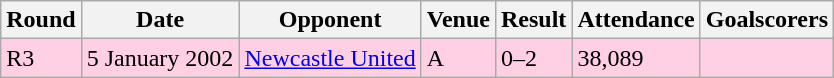<table class="wikitable">
<tr>
<th>Round</th>
<th>Date</th>
<th>Opponent</th>
<th>Venue</th>
<th>Result</th>
<th>Attendance</th>
<th>Goalscorers</th>
</tr>
<tr style="background-color: #ffd0e3;">
<td>R3</td>
<td>5 January 2002</td>
<td><a href='#'>Newcastle United</a></td>
<td>A</td>
<td>0–2</td>
<td>38,089</td>
<td></td>
</tr>
</table>
